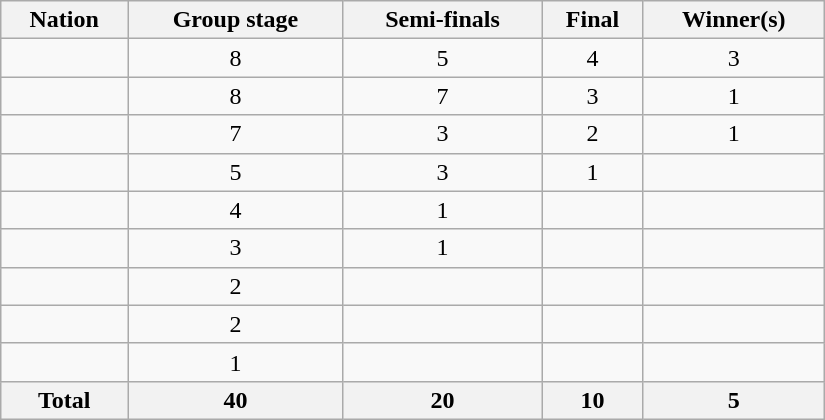<table class="wikitable sortable" style="text-align: center; width:550px">
<tr>
<th>Nation</th>
<th>Group stage</th>
<th>Semi-finals</th>
<th>Final</th>
<th>Winner(s)</th>
</tr>
<tr>
<td align=left></td>
<td>8</td>
<td>5</td>
<td>4</td>
<td>3</td>
</tr>
<tr>
<td align=left></td>
<td>8</td>
<td>7</td>
<td>3</td>
<td>1</td>
</tr>
<tr>
<td align=left></td>
<td>7</td>
<td>3</td>
<td>2</td>
<td>1</td>
</tr>
<tr>
<td align=left></td>
<td>5</td>
<td>3</td>
<td>1</td>
<td></td>
</tr>
<tr>
<td align=left></td>
<td>4</td>
<td>1</td>
<td></td>
<td></td>
</tr>
<tr>
<td align=left></td>
<td>3</td>
<td>1</td>
<td></td>
<td></td>
</tr>
<tr>
<td align=left></td>
<td>2</td>
<td></td>
<td></td>
<td></td>
</tr>
<tr>
<td align=left></td>
<td>2</td>
<td></td>
<td></td>
<td></td>
</tr>
<tr>
<td align=left></td>
<td>1</td>
<td></td>
<td></td>
<td></td>
</tr>
<tr>
<th>Total</th>
<th>40</th>
<th>20</th>
<th>10</th>
<th>5</th>
</tr>
</table>
